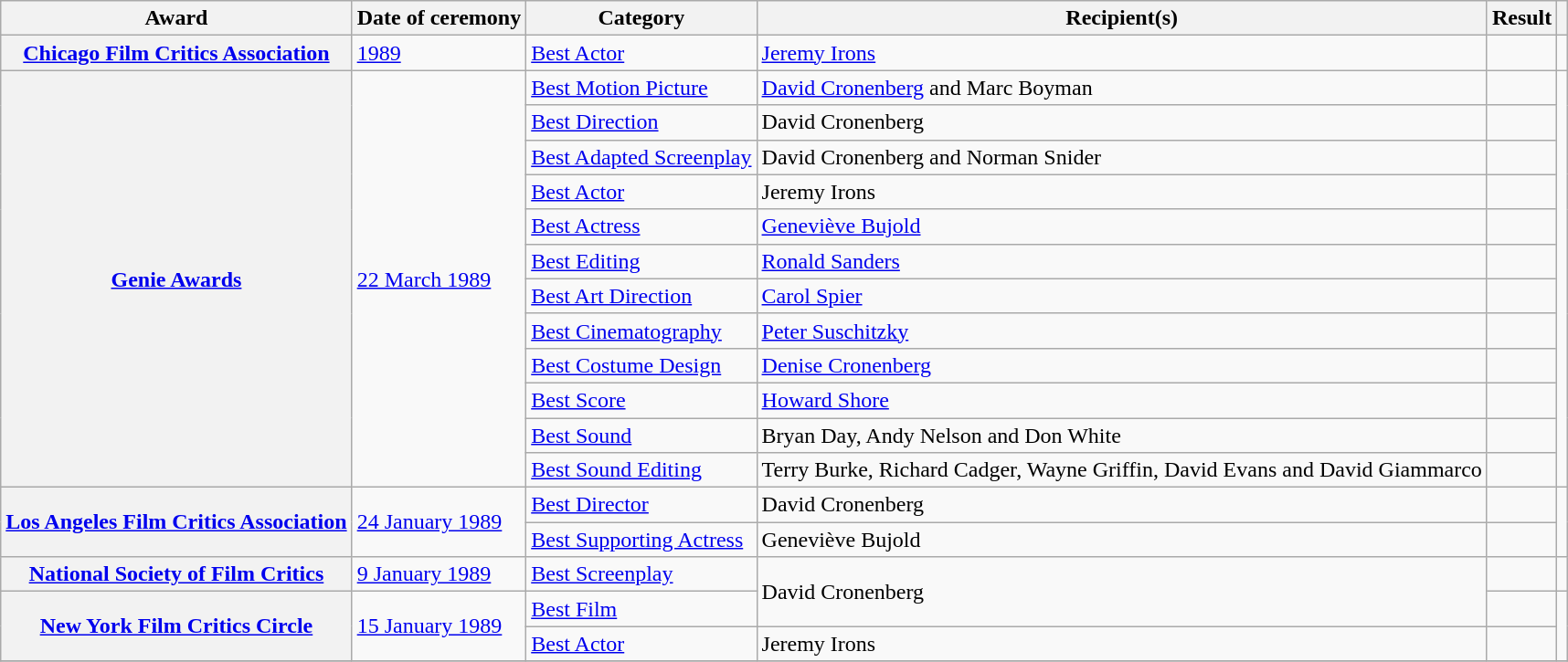<table class="wikitable plainrowheaders sortable">
<tr>
<th scope="col">Award</th>
<th scope="col">Date of ceremony</th>
<th scope="col">Category</th>
<th scope="col">Recipient(s)</th>
<th scope="col">Result</th>
<th scope="col" class="unsortable"></th>
</tr>
<tr>
<th scope="row"><a href='#'>Chicago Film Critics Association</a></th>
<td rowspan="1"><a href='#'>1989</a></td>
<td><a href='#'>Best Actor</a></td>
<td><a href='#'>Jeremy Irons</a></td>
<td></td>
<td rowspan="1"></td>
</tr>
<tr>
<th scope="row" rowspan=12><a href='#'>Genie Awards</a></th>
<td rowspan="12"><a href='#'>22 March 1989</a></td>
<td><a href='#'>Best Motion Picture</a></td>
<td><a href='#'>David Cronenberg</a> and Marc Boyman</td>
<td></td>
<td rowspan="12"></td>
</tr>
<tr>
<td><a href='#'>Best Direction</a></td>
<td>David Cronenberg</td>
<td></td>
</tr>
<tr>
<td><a href='#'>Best Adapted Screenplay</a></td>
<td>David Cronenberg and Norman Snider</td>
<td></td>
</tr>
<tr>
<td><a href='#'>Best Actor</a></td>
<td>Jeremy Irons</td>
<td></td>
</tr>
<tr>
<td><a href='#'>Best Actress</a></td>
<td><a href='#'>Geneviève Bujold</a></td>
<td></td>
</tr>
<tr>
<td><a href='#'>Best Editing</a></td>
<td><a href='#'>Ronald Sanders</a></td>
<td></td>
</tr>
<tr>
<td><a href='#'>Best Art Direction</a></td>
<td><a href='#'>Carol Spier</a></td>
<td></td>
</tr>
<tr>
<td><a href='#'>Best Cinematography</a></td>
<td><a href='#'>Peter Suschitzky</a></td>
<td></td>
</tr>
<tr>
<td><a href='#'>Best Costume Design</a></td>
<td><a href='#'>Denise Cronenberg</a></td>
<td></td>
</tr>
<tr>
<td><a href='#'>Best Score</a></td>
<td><a href='#'>Howard Shore</a></td>
<td></td>
</tr>
<tr>
<td><a href='#'>Best Sound</a></td>
<td>Bryan Day, Andy Nelson and Don White</td>
<td></td>
</tr>
<tr>
<td><a href='#'>Best Sound Editing</a></td>
<td>Terry Burke, Richard Cadger, Wayne Griffin, David Evans and David Giammarco</td>
<td></td>
</tr>
<tr>
<th scope="row" rowspan=2><a href='#'>Los Angeles Film Critics Association</a></th>
<td rowspan="2"><a href='#'>24 January 1989</a></td>
<td><a href='#'>Best Director</a></td>
<td>David Cronenberg</td>
<td></td>
<td rowspan="2"></td>
</tr>
<tr>
<td><a href='#'>Best Supporting Actress</a></td>
<td>Geneviève Bujold</td>
<td></td>
</tr>
<tr>
<th scope="row"><a href='#'>National Society of Film Critics</a></th>
<td rowspan="1"><a href='#'>9 January 1989</a></td>
<td><a href='#'>Best Screenplay</a></td>
<td rowspan="2">David Cronenberg</td>
<td></td>
<td rowspan="1"></td>
</tr>
<tr>
<th scope="row" rowspan=2><a href='#'>New York Film Critics Circle</a></th>
<td rowspan="2"><a href='#'>15 January 1989</a></td>
<td><a href='#'>Best Film</a></td>
<td></td>
<td rowspan="2"></td>
</tr>
<tr>
<td><a href='#'>Best Actor</a></td>
<td>Jeremy Irons</td>
<td></td>
</tr>
<tr>
</tr>
</table>
